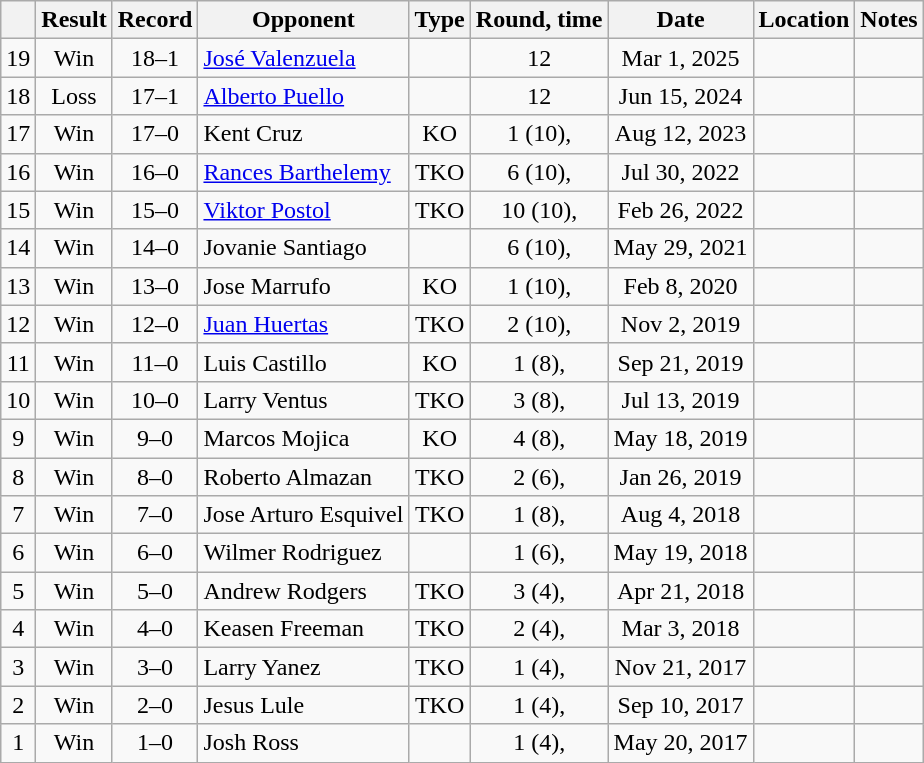<table class=wikitable style=text-align:center>
<tr>
<th></th>
<th>Result</th>
<th>Record</th>
<th>Opponent</th>
<th>Type</th>
<th>Round, time</th>
<th>Date</th>
<th>Location</th>
<th>Notes</th>
</tr>
<tr>
<td>19</td>
<td>Win</td>
<td>18–1</td>
<td align=left><a href='#'>José Valenzuela</a></td>
<td></td>
<td>12</td>
<td>Mar 1, 2025</td>
<td align=left></td>
<td align=left></td>
</tr>
<tr>
<td>18</td>
<td>Loss</td>
<td>17–1</td>
<td align=left><a href='#'>Alberto Puello</a></td>
<td></td>
<td>12</td>
<td>Jun 15, 2024</td>
<td align=left></td>
<td align=left></td>
</tr>
<tr>
<td>17</td>
<td>Win</td>
<td>17–0</td>
<td align=left>Kent Cruz</td>
<td>KO</td>
<td>1 (10), </td>
<td>Aug 12, 2023</td>
<td align=left></td>
<td align=left></td>
</tr>
<tr>
<td>16</td>
<td>Win</td>
<td>16–0</td>
<td align=left><a href='#'>Rances Barthelemy</a></td>
<td>TKO</td>
<td>6 (10), </td>
<td>Jul 30, 2022</td>
<td align=left></td>
<td align=left></td>
</tr>
<tr>
<td>15</td>
<td>Win</td>
<td>15–0</td>
<td align=left><a href='#'>Viktor Postol</a></td>
<td>TKO</td>
<td>10 (10), </td>
<td>Feb 26, 2022</td>
<td align=left></td>
<td align=left></td>
</tr>
<tr>
<td>14</td>
<td>Win</td>
<td>14–0</td>
<td align=left>Jovanie Santiago</td>
<td></td>
<td>6 (10), </td>
<td>May 29, 2021</td>
<td align=left></td>
<td align=left></td>
</tr>
<tr>
<td>13</td>
<td>Win</td>
<td>13–0</td>
<td align=left>Jose Marrufo</td>
<td>KO</td>
<td>1 (10), </td>
<td>Feb 8, 2020</td>
<td align=left></td>
<td align=left></td>
</tr>
<tr>
<td>12</td>
<td>Win</td>
<td>12–0</td>
<td align=left><a href='#'>Juan Huertas</a></td>
<td>TKO</td>
<td>2 (10), </td>
<td>Nov 2, 2019</td>
<td align=left></td>
<td align=left></td>
</tr>
<tr>
<td>11</td>
<td>Win</td>
<td>11–0</td>
<td align=left>Luis Castillo</td>
<td>KO</td>
<td>1 (8), </td>
<td>Sep 21, 2019</td>
<td align=left></td>
<td align=left></td>
</tr>
<tr>
<td>10</td>
<td>Win</td>
<td>10–0</td>
<td align=left>Larry Ventus</td>
<td>TKO</td>
<td>3 (8), </td>
<td>Jul 13, 2019</td>
<td align=left></td>
<td align=left></td>
</tr>
<tr>
<td>9</td>
<td>Win</td>
<td>9–0</td>
<td align=left>Marcos Mojica</td>
<td>KO</td>
<td>4 (8), </td>
<td>May 18, 2019</td>
<td align=left></td>
<td align=left></td>
</tr>
<tr>
<td>8</td>
<td>Win</td>
<td>8–0</td>
<td align=left>Roberto Almazan</td>
<td>TKO</td>
<td>2 (6), </td>
<td>Jan 26, 2019</td>
<td align=left></td>
<td align=left></td>
</tr>
<tr>
<td>7</td>
<td>Win</td>
<td>7–0</td>
<td align=left>Jose Arturo Esquivel</td>
<td>TKO</td>
<td>1 (8), </td>
<td>Aug 4, 2018</td>
<td align=left></td>
<td align=left></td>
</tr>
<tr>
<td>6</td>
<td>Win</td>
<td>6–0</td>
<td align=left>Wilmer Rodriguez</td>
<td></td>
<td>1 (6), </td>
<td>May 19, 2018</td>
<td align=left></td>
<td align=left></td>
</tr>
<tr>
<td>5</td>
<td>Win</td>
<td>5–0</td>
<td align=left>Andrew Rodgers</td>
<td>TKO</td>
<td>3 (4), </td>
<td>Apr 21, 2018</td>
<td align=left></td>
<td align=left></td>
</tr>
<tr>
<td>4</td>
<td>Win</td>
<td>4–0</td>
<td align=left>Keasen Freeman</td>
<td>TKO</td>
<td>2 (4), </td>
<td>Mar 3, 2018</td>
<td align=left></td>
<td align=left></td>
</tr>
<tr>
<td>3</td>
<td>Win</td>
<td>3–0</td>
<td align=left>Larry Yanez</td>
<td>TKO</td>
<td>1 (4), </td>
<td>Nov 21, 2017</td>
<td align=left></td>
<td align=left></td>
</tr>
<tr>
<td>2</td>
<td>Win</td>
<td>2–0</td>
<td align=left>Jesus Lule</td>
<td>TKO</td>
<td>1 (4), </td>
<td>Sep 10, 2017</td>
<td align=left></td>
<td align=left></td>
</tr>
<tr>
<td>1</td>
<td>Win</td>
<td>1–0</td>
<td align=left>Josh Ross</td>
<td></td>
<td>1 (4), </td>
<td>May 20, 2017</td>
<td align=left></td>
<td align=left></td>
</tr>
</table>
